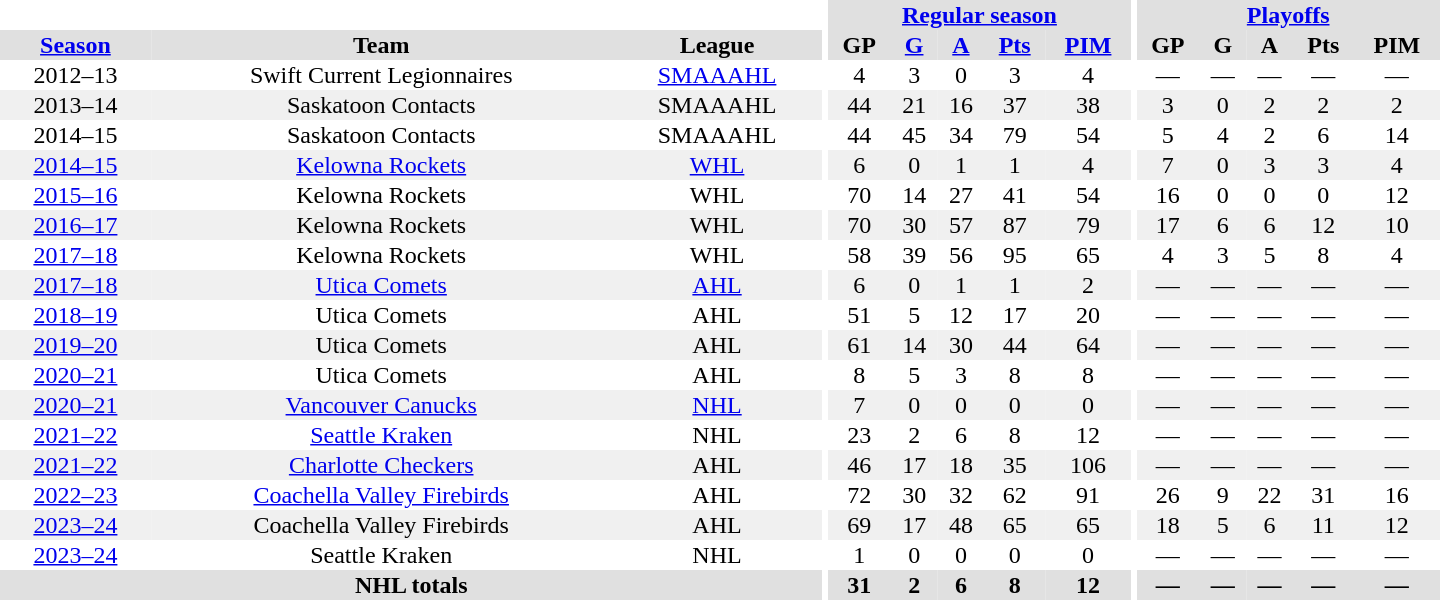<table border="0" cellpadding="1" cellspacing="0" style="text-align:center; width:60em">
<tr bgcolor="#e0e0e0">
<th colspan="3" bgcolor="#ffffff"></th>
<th rowspan="99" bgcolor="#ffffff"></th>
<th colspan="5"><a href='#'>Regular season</a></th>
<th rowspan="99" bgcolor="#ffffff"></th>
<th colspan="5"><a href='#'>Playoffs</a></th>
</tr>
<tr bgcolor="#e0e0e0">
<th><a href='#'>Season</a></th>
<th>Team</th>
<th>League</th>
<th>GP</th>
<th><a href='#'>G</a></th>
<th><a href='#'>A</a></th>
<th><a href='#'>Pts</a></th>
<th><a href='#'>PIM</a></th>
<th>GP</th>
<th>G</th>
<th>A</th>
<th>Pts</th>
<th>PIM</th>
</tr>
<tr>
<td>2012–13</td>
<td>Swift Current Legionnaires</td>
<td><a href='#'>SMAAAHL</a></td>
<td>4</td>
<td>3</td>
<td>0</td>
<td>3</td>
<td>4</td>
<td>—</td>
<td>—</td>
<td>—</td>
<td>—</td>
<td>—</td>
</tr>
<tr bgcolor="#f0f0f0">
<td>2013–14</td>
<td>Saskatoon Contacts</td>
<td>SMAAAHL</td>
<td>44</td>
<td>21</td>
<td>16</td>
<td>37</td>
<td>38</td>
<td>3</td>
<td>0</td>
<td>2</td>
<td>2</td>
<td>2</td>
</tr>
<tr>
<td>2014–15</td>
<td>Saskatoon Contacts</td>
<td>SMAAAHL</td>
<td>44</td>
<td>45</td>
<td>34</td>
<td>79</td>
<td>54</td>
<td>5</td>
<td>4</td>
<td>2</td>
<td>6</td>
<td>14</td>
</tr>
<tr bgcolor="#f0f0f0">
<td><a href='#'>2014–15</a></td>
<td><a href='#'>Kelowna Rockets</a></td>
<td><a href='#'>WHL</a></td>
<td>6</td>
<td>0</td>
<td>1</td>
<td>1</td>
<td>4</td>
<td>7</td>
<td>0</td>
<td>3</td>
<td>3</td>
<td>4</td>
</tr>
<tr>
<td><a href='#'>2015–16</a></td>
<td>Kelowna Rockets</td>
<td>WHL</td>
<td>70</td>
<td>14</td>
<td>27</td>
<td>41</td>
<td>54</td>
<td>16</td>
<td>0</td>
<td>0</td>
<td>0</td>
<td>12</td>
</tr>
<tr bgcolor="#f0f0f0">
<td><a href='#'>2016–17</a></td>
<td>Kelowna Rockets</td>
<td>WHL</td>
<td>70</td>
<td>30</td>
<td>57</td>
<td>87</td>
<td>79</td>
<td>17</td>
<td>6</td>
<td>6</td>
<td>12</td>
<td>10</td>
</tr>
<tr>
<td><a href='#'>2017–18</a></td>
<td>Kelowna Rockets</td>
<td>WHL</td>
<td>58</td>
<td>39</td>
<td>56</td>
<td>95</td>
<td>65</td>
<td>4</td>
<td>3</td>
<td>5</td>
<td>8</td>
<td>4</td>
</tr>
<tr bgcolor="#f0f0f0">
<td><a href='#'>2017–18</a></td>
<td><a href='#'>Utica Comets</a></td>
<td><a href='#'>AHL</a></td>
<td>6</td>
<td>0</td>
<td>1</td>
<td>1</td>
<td>2</td>
<td>—</td>
<td>—</td>
<td>—</td>
<td>—</td>
<td>—</td>
</tr>
<tr>
<td><a href='#'>2018–19</a></td>
<td>Utica Comets</td>
<td>AHL</td>
<td>51</td>
<td>5</td>
<td>12</td>
<td>17</td>
<td>20</td>
<td>—</td>
<td>—</td>
<td>—</td>
<td>—</td>
<td>—</td>
</tr>
<tr bgcolor="#f0f0f0">
<td><a href='#'>2019–20</a></td>
<td>Utica Comets</td>
<td>AHL</td>
<td>61</td>
<td>14</td>
<td>30</td>
<td>44</td>
<td>64</td>
<td>—</td>
<td>—</td>
<td>—</td>
<td>—</td>
<td>—</td>
</tr>
<tr>
<td><a href='#'>2020–21</a></td>
<td>Utica Comets</td>
<td>AHL</td>
<td>8</td>
<td>5</td>
<td>3</td>
<td>8</td>
<td>8</td>
<td>—</td>
<td>—</td>
<td>—</td>
<td>—</td>
<td>—</td>
</tr>
<tr bgcolor="#f0f0f0">
<td><a href='#'>2020–21</a></td>
<td><a href='#'>Vancouver Canucks</a></td>
<td><a href='#'>NHL</a></td>
<td>7</td>
<td>0</td>
<td>0</td>
<td>0</td>
<td>0</td>
<td>—</td>
<td>—</td>
<td>—</td>
<td>—</td>
<td>—</td>
</tr>
<tr>
<td><a href='#'>2021–22</a></td>
<td><a href='#'>Seattle Kraken</a></td>
<td>NHL</td>
<td>23</td>
<td>2</td>
<td>6</td>
<td>8</td>
<td>12</td>
<td>—</td>
<td>—</td>
<td>—</td>
<td>—</td>
<td>—</td>
</tr>
<tr bgcolor="#f0f0f0">
<td><a href='#'>2021–22</a></td>
<td><a href='#'>Charlotte Checkers</a></td>
<td>AHL</td>
<td>46</td>
<td>17</td>
<td>18</td>
<td>35</td>
<td>106</td>
<td>—</td>
<td>—</td>
<td>—</td>
<td>—</td>
<td>—</td>
</tr>
<tr>
<td><a href='#'>2022–23</a></td>
<td><a href='#'>Coachella Valley Firebirds</a></td>
<td>AHL</td>
<td>72</td>
<td>30</td>
<td>32</td>
<td>62</td>
<td>91</td>
<td>26</td>
<td>9</td>
<td>22</td>
<td>31</td>
<td>16</td>
</tr>
<tr bgcolor="#f0f0f0">
<td><a href='#'>2023–24</a></td>
<td>Coachella Valley Firebirds</td>
<td>AHL</td>
<td>69</td>
<td>17</td>
<td>48</td>
<td>65</td>
<td>65</td>
<td>18</td>
<td>5</td>
<td>6</td>
<td>11</td>
<td>12</td>
</tr>
<tr>
<td><a href='#'>2023–24</a></td>
<td>Seattle Kraken</td>
<td>NHL</td>
<td>1</td>
<td>0</td>
<td>0</td>
<td>0</td>
<td>0</td>
<td>—</td>
<td>—</td>
<td>—</td>
<td>—</td>
<td>—</td>
</tr>
<tr bgcolor="#e0e0e0">
<th colspan="3">NHL totals</th>
<th>31</th>
<th>2</th>
<th>6</th>
<th>8</th>
<th>12</th>
<th>—</th>
<th>—</th>
<th>—</th>
<th>—</th>
<th>—</th>
</tr>
</table>
